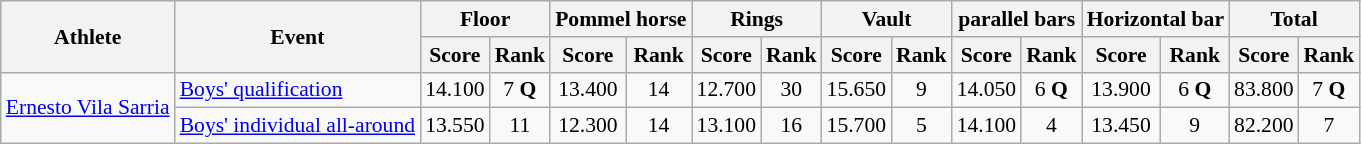<table class="wikitable" border="1" style="font-size:90%">
<tr>
<th rowspan=2>Athlete</th>
<th rowspan=2>Event</th>
<th colspan=2>Floor</th>
<th colspan=2>Pommel horse</th>
<th colspan=2>Rings</th>
<th colspan=2>Vault</th>
<th colspan=2>parallel bars</th>
<th colspan=2>Horizontal bar</th>
<th colspan=2>Total</th>
</tr>
<tr>
<th>Score</th>
<th>Rank</th>
<th>Score</th>
<th>Rank</th>
<th>Score</th>
<th>Rank</th>
<th>Score</th>
<th>Rank</th>
<th>Score</th>
<th>Rank</th>
<th>Score</th>
<th>Rank</th>
<th>Score</th>
<th>Rank</th>
</tr>
<tr>
<td rowspan=2><a href='#'>Ernesto Vila Sarria</a></td>
<td><a href='#'>Boys' qualification</a></td>
<td align=center>14.100</td>
<td align=center>7 <strong>Q</strong></td>
<td align=center>13.400</td>
<td align=center>14</td>
<td align=center>12.700</td>
<td align=center>30</td>
<td align=center>15.650</td>
<td align=center>9</td>
<td align=center>14.050</td>
<td align=center>6 <strong>Q</strong></td>
<td align=center>13.900</td>
<td align=center>6 <strong>Q</strong></td>
<td align=center>83.800</td>
<td align=center>7 <strong>Q</strong></td>
</tr>
<tr>
<td><a href='#'>Boys' individual all-around</a></td>
<td align=center>13.550</td>
<td align=center>11</td>
<td align=center>12.300</td>
<td align=center>14</td>
<td align=center>13.100</td>
<td align=center>16</td>
<td align=center>15.700</td>
<td align=center>5</td>
<td align=center>14.100</td>
<td align=center>4</td>
<td align=center>13.450</td>
<td align=center>9</td>
<td align=center>82.200</td>
<td align=center>7</td>
</tr>
</table>
